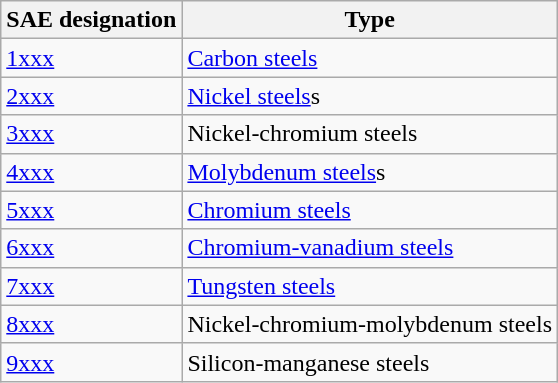<table class="wikitable" border="1">
<tr>
<th>SAE designation</th>
<th>Type</th>
</tr>
<tr>
<td><a href='#'>1xxx</a></td>
<td><a href='#'>Carbon steels</a></td>
</tr>
<tr>
<td><a href='#'>2xxx</a></td>
<td><a href='#'>Nickel steels</a>s</td>
</tr>
<tr>
<td><a href='#'>3xxx</a></td>
<td>Nickel-chromium steels</td>
</tr>
<tr>
<td><a href='#'>4xxx</a></td>
<td><a href='#'>Molybdenum steels</a>s</td>
</tr>
<tr>
<td><a href='#'>5xxx</a></td>
<td><a href='#'>Chromium steels</a></td>
</tr>
<tr>
<td><a href='#'>6xxx</a></td>
<td><a href='#'>Chromium-vanadium steels</a></td>
</tr>
<tr>
<td><a href='#'>7xxx</a></td>
<td><a href='#'>Tungsten steels</a></td>
</tr>
<tr>
<td><a href='#'>8xxx</a></td>
<td>Nickel-chromium-molybdenum steels</td>
</tr>
<tr>
<td><a href='#'>9xxx</a></td>
<td>Silicon-manganese steels</td>
</tr>
</table>
